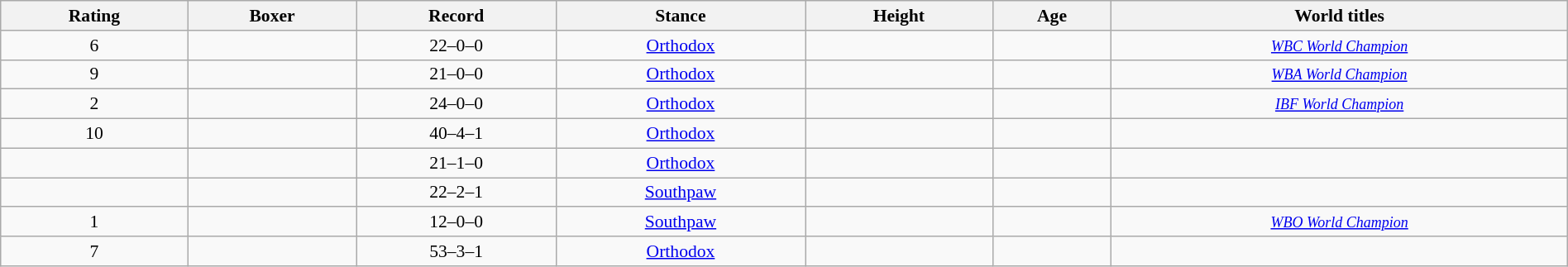<table class="wikitable sortable" style="text-align: center; font-size: 90%; width:100%;">
<tr>
<th>Rating</th>
<th>Boxer</th>
<th>Record</th>
<th>Stance</th>
<th>Height</th>
<th>Age</th>
<th>World titles</th>
</tr>
<tr>
<td>6</td>
<td style="text-align:left;"></td>
<td>22–0–0</td>
<td><a href='#'>Orthodox</a></td>
<td></td>
<td></td>
<td><small><em><a href='#'>WBC World Champion</a></em></small></td>
</tr>
<tr>
<td>9</td>
<td style="text-align:left;"></td>
<td>21–0–0</td>
<td><a href='#'>Orthodox</a></td>
<td></td>
<td></td>
<td><small><em><a href='#'>WBA World Champion</a></em></small></td>
</tr>
<tr>
<td>2</td>
<td style="text-align:left;"></td>
<td>24–0–0</td>
<td><a href='#'>Orthodox</a></td>
<td></td>
<td></td>
<td><small><em><a href='#'>IBF World Champion</a></em></small></td>
</tr>
<tr>
<td>10</td>
<td style="text-align:left;"></td>
<td>40–4–1</td>
<td><a href='#'>Orthodox</a></td>
<td></td>
<td></td>
<td></td>
</tr>
<tr>
<td></td>
<td style="text-align:left;"></td>
<td>21–1–0</td>
<td><a href='#'>Orthodox</a></td>
<td></td>
<td></td>
<td></td>
</tr>
<tr>
<td></td>
<td style="text-align:left;"></td>
<td>22–2–1</td>
<td><a href='#'>Southpaw</a></td>
<td></td>
<td></td>
<td></td>
</tr>
<tr>
<td>1</td>
<td style="text-align:left;"></td>
<td>12–0–0</td>
<td><a href='#'>Southpaw</a></td>
<td></td>
<td></td>
<td><small><em><a href='#'>WBO World Champion</a></em></small></td>
</tr>
<tr>
<td>7</td>
<td style="text-align:left;"></td>
<td>53–3–1</td>
<td><a href='#'>Orthodox</a></td>
<td></td>
<td></td>
<td></td>
</tr>
</table>
